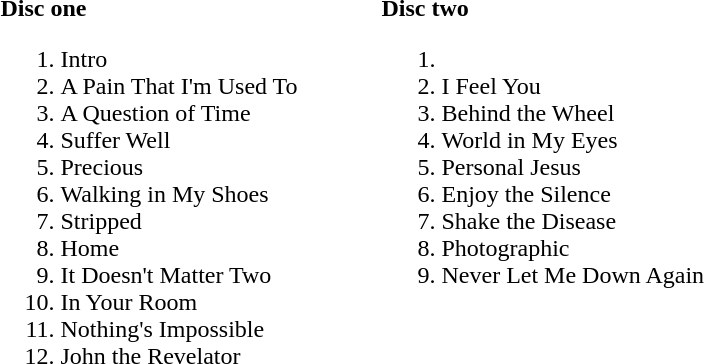<table ->
<tr>
<td width=250 valign=top><br><strong>Disc one</strong><ol><li>Intro</li><li>A Pain That I'm Used To</li><li>A Question of Time</li><li>Suffer Well</li><li>Precious</li><li>Walking in My Shoes</li><li>Stripped</li><li>Home</li><li>It Doesn't Matter Two</li><li>In Your Room</li><li>Nothing's Impossible</li><li>John the Revelator</li></ol></td>
<td width=250 valign=top><br><strong>Disc two</strong><ol><li><li>I Feel You</li><li>Behind the Wheel</li><li>World in My Eyes</li><li>Personal Jesus</li><li>Enjoy the Silence</li><li>Shake the Disease</li><li>Photographic</li><li>Never Let Me Down Again</li></ol></td>
</tr>
</table>
